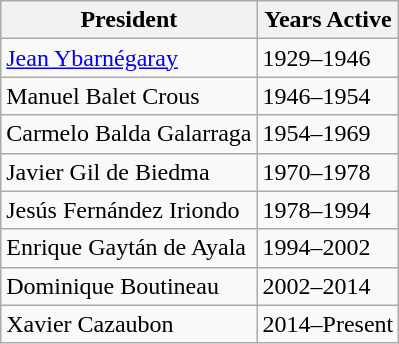<table class="wikitable" border="1">
<tr>
<th>President</th>
<th>Years Active</th>
</tr>
<tr>
<td><a href='#'>Jean Ybarnégaray</a></td>
<td>1929–1946</td>
</tr>
<tr>
<td>Manuel Balet Crous</td>
<td>1946–1954</td>
</tr>
<tr>
<td>Carmelo Balda Galarraga</td>
<td>1954–1969</td>
</tr>
<tr>
<td>Javier Gil de Biedma</td>
<td>1970–1978</td>
</tr>
<tr>
<td>Jesús Fernández Iriondo</td>
<td>1978–1994</td>
</tr>
<tr>
<td>Enrique Gaytán de Ayala</td>
<td>1994–2002</td>
</tr>
<tr>
<td>Dominique Boutineau</td>
<td>2002–2014</td>
</tr>
<tr>
<td>Xavier Cazaubon</td>
<td>2014–Present</td>
</tr>
</table>
